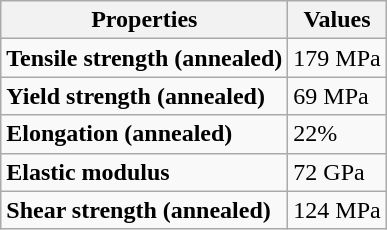<table class="wikitable">
<tr>
<th>Properties </th>
<th>Values</th>
</tr>
<tr>
<td><strong>Tensile strength (annealed)</strong></td>
<td>179 MPa</td>
</tr>
<tr>
<td><strong>Yield strength (annealed)</strong></td>
<td>69 MPa</td>
</tr>
<tr>
<td><strong>Elongation (annealed)</strong></td>
<td>22%</td>
</tr>
<tr>
<td><strong>Elastic modulus</strong></td>
<td>72 GPa</td>
</tr>
<tr>
<td><strong>Shear strength (annealed)</strong></td>
<td>124 MPa</td>
</tr>
</table>
